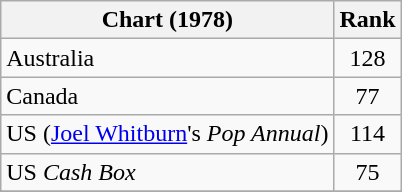<table class="wikitable sortable">
<tr>
<th>Chart (1978)</th>
<th style="text-align:center;">Rank</th>
</tr>
<tr>
<td>Australia</td>
<td style="text-align:center;">128</td>
</tr>
<tr>
<td>Canada </td>
<td style="text-align:center;">77</td>
</tr>
<tr>
<td>US (<a href='#'>Joel Whitburn</a>'s <em>Pop Annual</em>)</td>
<td style="text-align:center;">114</td>
</tr>
<tr>
<td>US <em>Cash Box</em> </td>
<td style="text-align:center;">75</td>
</tr>
<tr>
</tr>
</table>
